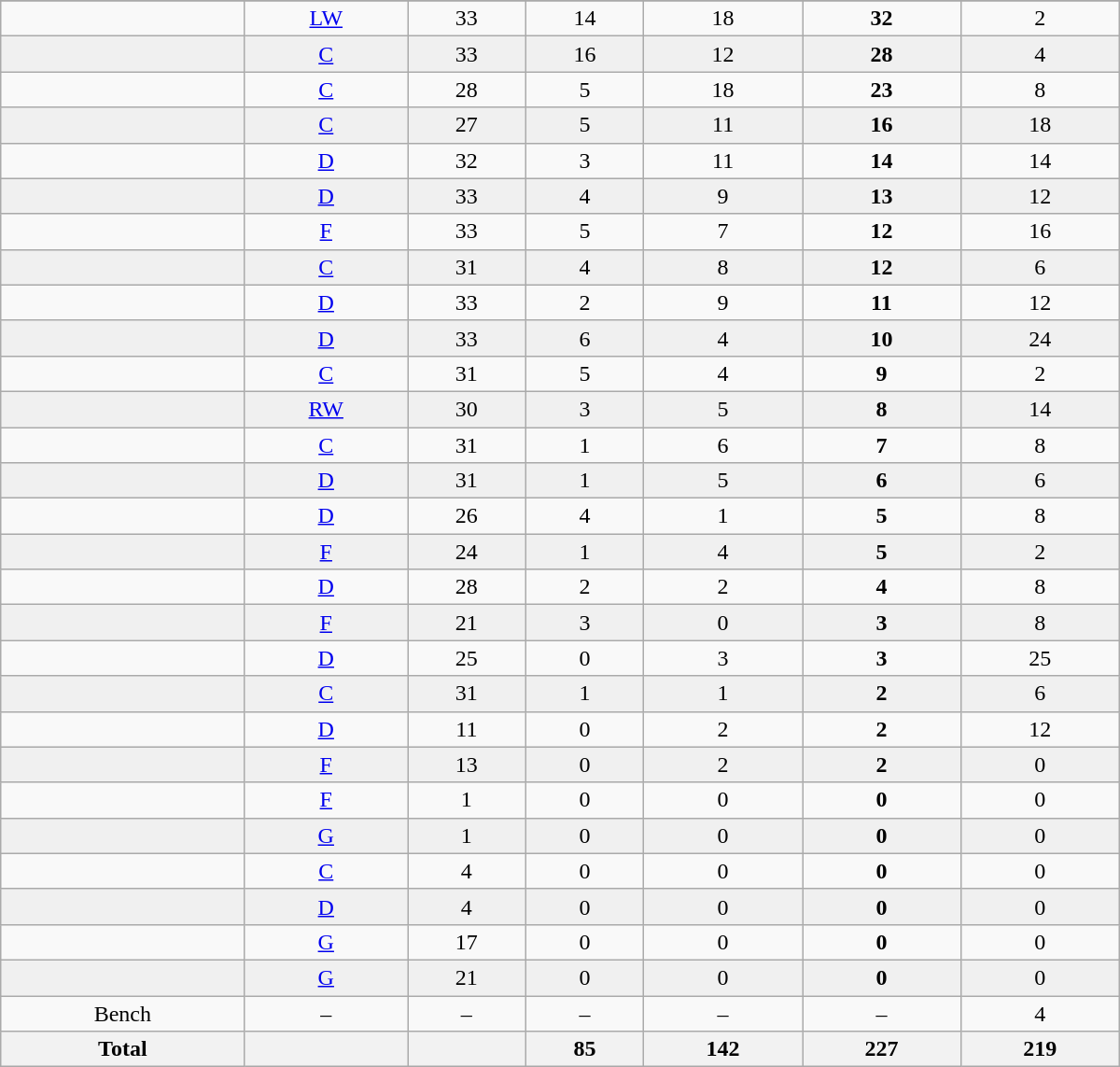<table class="wikitable sortable" width=800>
<tr align="center">
</tr>
<tr align="center" bgcolor="">
<td></td>
<td><a href='#'>LW</a></td>
<td>33</td>
<td>14</td>
<td>18</td>
<td><strong>32</strong></td>
<td>2</td>
</tr>
<tr align="center" bgcolor="f0f0f0">
<td></td>
<td><a href='#'>C</a></td>
<td>33</td>
<td>16</td>
<td>12</td>
<td><strong>28</strong></td>
<td>4</td>
</tr>
<tr align="center" bgcolor="">
<td></td>
<td><a href='#'>C</a></td>
<td>28</td>
<td>5</td>
<td>18</td>
<td><strong>23</strong></td>
<td>8</td>
</tr>
<tr align="center" bgcolor="f0f0f0">
<td></td>
<td><a href='#'>C</a></td>
<td>27</td>
<td>5</td>
<td>11</td>
<td><strong>16</strong></td>
<td>18</td>
</tr>
<tr align="center" bgcolor="">
<td></td>
<td><a href='#'>D</a></td>
<td>32</td>
<td>3</td>
<td>11</td>
<td><strong>14</strong></td>
<td>14</td>
</tr>
<tr align="center" bgcolor="f0f0f0">
<td></td>
<td><a href='#'>D</a></td>
<td>33</td>
<td>4</td>
<td>9</td>
<td><strong>13</strong></td>
<td>12</td>
</tr>
<tr align="center" bgcolor="">
<td></td>
<td><a href='#'>F</a></td>
<td>33</td>
<td>5</td>
<td>7</td>
<td><strong>12</strong></td>
<td>16</td>
</tr>
<tr align="center" bgcolor="f0f0f0">
<td></td>
<td><a href='#'>C</a></td>
<td>31</td>
<td>4</td>
<td>8</td>
<td><strong>12</strong></td>
<td>6</td>
</tr>
<tr align="center" bgcolor="">
<td></td>
<td><a href='#'>D</a></td>
<td>33</td>
<td>2</td>
<td>9</td>
<td><strong>11</strong></td>
<td>12</td>
</tr>
<tr align="center" bgcolor="f0f0f0">
<td></td>
<td><a href='#'>D</a></td>
<td>33</td>
<td>6</td>
<td>4</td>
<td><strong>10</strong></td>
<td>24</td>
</tr>
<tr align="center" bgcolor="">
<td></td>
<td><a href='#'>C</a></td>
<td>31</td>
<td>5</td>
<td>4</td>
<td><strong>9</strong></td>
<td>2</td>
</tr>
<tr align="center" bgcolor="f0f0f0">
<td></td>
<td><a href='#'>RW</a></td>
<td>30</td>
<td>3</td>
<td>5</td>
<td><strong>8</strong></td>
<td>14</td>
</tr>
<tr align="center" bgcolor="">
<td></td>
<td><a href='#'>C</a></td>
<td>31</td>
<td>1</td>
<td>6</td>
<td><strong>7</strong></td>
<td>8</td>
</tr>
<tr align="center" bgcolor="f0f0f0">
<td></td>
<td><a href='#'>D</a></td>
<td>31</td>
<td>1</td>
<td>5</td>
<td><strong>6</strong></td>
<td>6</td>
</tr>
<tr align="center" bgcolor="">
<td></td>
<td><a href='#'>D</a></td>
<td>26</td>
<td>4</td>
<td>1</td>
<td><strong>5</strong></td>
<td>8</td>
</tr>
<tr align="center" bgcolor="f0f0f0">
<td></td>
<td><a href='#'>F</a></td>
<td>24</td>
<td>1</td>
<td>4</td>
<td><strong>5</strong></td>
<td>2</td>
</tr>
<tr align="center" bgcolor="">
<td></td>
<td><a href='#'>D</a></td>
<td>28</td>
<td>2</td>
<td>2</td>
<td><strong>4</strong></td>
<td>8</td>
</tr>
<tr align="center" bgcolor="f0f0f0">
<td></td>
<td><a href='#'>F</a></td>
<td>21</td>
<td>3</td>
<td>0</td>
<td><strong>3</strong></td>
<td>8</td>
</tr>
<tr align="center" bgcolor="">
<td></td>
<td><a href='#'>D</a></td>
<td>25</td>
<td>0</td>
<td>3</td>
<td><strong>3</strong></td>
<td>25</td>
</tr>
<tr align="center" bgcolor="f0f0f0">
<td></td>
<td><a href='#'>C</a></td>
<td>31</td>
<td>1</td>
<td>1</td>
<td><strong>2</strong></td>
<td>6</td>
</tr>
<tr align="center" bgcolor="">
<td></td>
<td><a href='#'>D</a></td>
<td>11</td>
<td>0</td>
<td>2</td>
<td><strong>2</strong></td>
<td>12</td>
</tr>
<tr align="center" bgcolor="f0f0f0">
<td></td>
<td><a href='#'>F</a></td>
<td>13</td>
<td>0</td>
<td>2</td>
<td><strong>2</strong></td>
<td>0</td>
</tr>
<tr align="center" bgcolor="">
<td></td>
<td><a href='#'>F</a></td>
<td>1</td>
<td>0</td>
<td>0</td>
<td><strong>0</strong></td>
<td>0</td>
</tr>
<tr align="center" bgcolor="f0f0f0">
<td></td>
<td><a href='#'>G</a></td>
<td>1</td>
<td>0</td>
<td>0</td>
<td><strong>0</strong></td>
<td>0</td>
</tr>
<tr align="center" bgcolor="">
<td></td>
<td><a href='#'>C</a></td>
<td>4</td>
<td>0</td>
<td>0</td>
<td><strong>0</strong></td>
<td>0</td>
</tr>
<tr align="center" bgcolor="f0f0f0">
<td></td>
<td><a href='#'>D</a></td>
<td>4</td>
<td>0</td>
<td>0</td>
<td><strong>0</strong></td>
<td>0</td>
</tr>
<tr align="center" bgcolor="">
<td></td>
<td><a href='#'>G</a></td>
<td>17</td>
<td>0</td>
<td>0</td>
<td><strong>0</strong></td>
<td>0</td>
</tr>
<tr align="center" bgcolor="f0f0f0">
<td></td>
<td><a href='#'>G</a></td>
<td>21</td>
<td>0</td>
<td>0</td>
<td><strong>0</strong></td>
<td>0</td>
</tr>
<tr align="center" bgcolor="">
<td>Bench</td>
<td>–</td>
<td>–</td>
<td>–</td>
<td>–</td>
<td>–</td>
<td>4</td>
</tr>
<tr>
<th>Total</th>
<th></th>
<th></th>
<th>85</th>
<th>142</th>
<th>227</th>
<th>219</th>
</tr>
</table>
